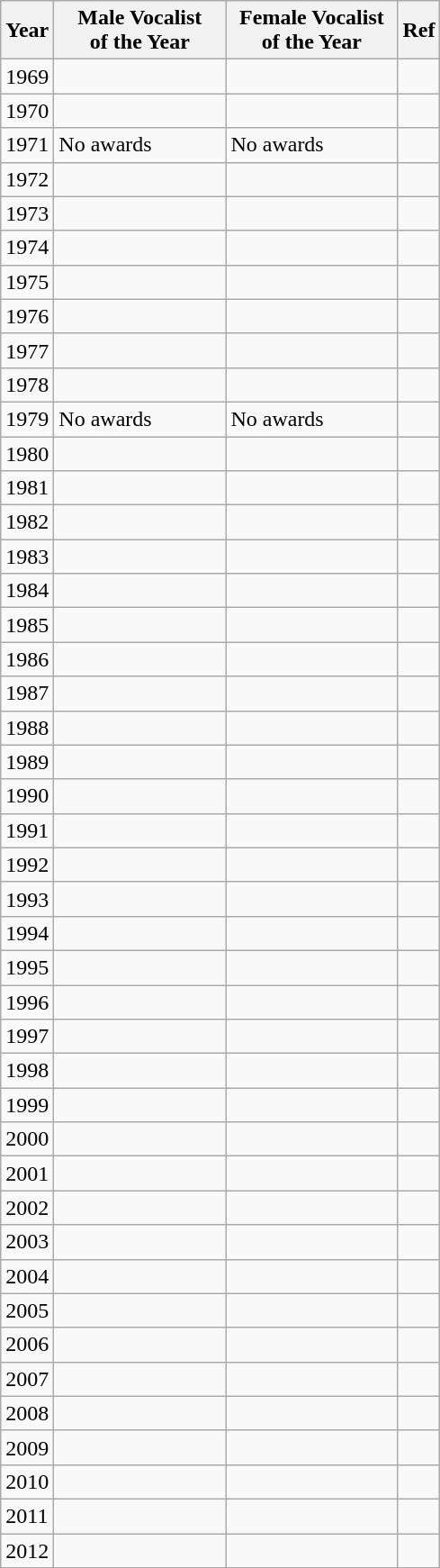<table class="wikitable sortable" border="1">
<tr>
<th scope="col" width = 10px style="align center">Year</th>
<th scope="col" width = 120px>Male Vocalist<br>of the Year</th>
<th scope="col" width = 120px>Female Vocalist<br>of the Year</th>
<th scope="col" class="unsortable" width=9px>Ref</th>
</tr>
<tr>
<td>1969</td>
<td></td>
<td></td>
<td></td>
</tr>
<tr>
<td>1970</td>
<td></td>
<td></td>
<td></td>
</tr>
<tr>
<td>1971</td>
<td>No awards</td>
<td>No awards</td>
<td></td>
</tr>
<tr>
<td>1972</td>
<td></td>
<td></td>
<td></td>
</tr>
<tr>
<td>1973</td>
<td></td>
<td></td>
<td></td>
</tr>
<tr>
<td>1974</td>
<td></td>
<td></td>
<td></td>
</tr>
<tr>
<td>1975</td>
<td></td>
<td></td>
<td></td>
</tr>
<tr>
<td>1976</td>
<td></td>
<td></td>
<td></td>
</tr>
<tr>
<td>1977</td>
<td></td>
<td></td>
<td></td>
</tr>
<tr>
<td>1978</td>
<td></td>
<td></td>
<td></td>
</tr>
<tr>
<td>1979</td>
<td>No awards</td>
<td>No awards</td>
<td></td>
</tr>
<tr>
<td>1980</td>
<td></td>
<td></td>
<td></td>
</tr>
<tr>
<td>1981</td>
<td></td>
<td></td>
<td></td>
</tr>
<tr>
<td>1982</td>
<td></td>
<td></td>
<td></td>
</tr>
<tr>
<td>1983</td>
<td></td>
<td></td>
<td></td>
</tr>
<tr>
<td>1984</td>
<td></td>
<td></td>
<td></td>
</tr>
<tr>
<td>1985</td>
<td></td>
<td></td>
<td></td>
</tr>
<tr>
<td>1986</td>
<td></td>
<td></td>
<td></td>
</tr>
<tr>
<td>1987</td>
<td></td>
<td></td>
<td></td>
</tr>
<tr>
<td>1988</td>
<td></td>
<td></td>
<td></td>
</tr>
<tr>
<td>1989</td>
<td></td>
<td></td>
<td></td>
</tr>
<tr>
<td>1990</td>
<td></td>
<td></td>
<td></td>
</tr>
<tr>
<td>1991</td>
<td></td>
<td></td>
<td></td>
</tr>
<tr>
<td>1992</td>
<td></td>
<td></td>
<td></td>
</tr>
<tr>
<td>1993</td>
<td></td>
<td></td>
<td></td>
</tr>
<tr>
<td>1994</td>
<td></td>
<td></td>
<td></td>
</tr>
<tr>
<td>1995</td>
<td></td>
<td></td>
<td></td>
</tr>
<tr>
<td>1996</td>
<td></td>
<td></td>
<td></td>
</tr>
<tr>
<td>1997</td>
<td></td>
<td></td>
<td></td>
</tr>
<tr>
<td>1998</td>
<td></td>
<td></td>
<td></td>
</tr>
<tr>
<td>1999</td>
<td></td>
<td></td>
<td></td>
</tr>
<tr>
<td>2000</td>
<td></td>
<td></td>
<td></td>
</tr>
<tr>
<td>2001</td>
<td></td>
<td></td>
<td></td>
</tr>
<tr>
<td>2002</td>
<td></td>
<td></td>
<td></td>
</tr>
<tr>
<td>2003</td>
<td></td>
<td></td>
<td></td>
</tr>
<tr>
<td>2004</td>
<td></td>
<td></td>
<td></td>
</tr>
<tr>
<td>2005</td>
<td></td>
<td></td>
<td></td>
</tr>
<tr>
<td>2006</td>
<td></td>
<td></td>
<td></td>
</tr>
<tr>
<td>2007</td>
<td></td>
<td></td>
<td></td>
</tr>
<tr>
<td>2008</td>
<td></td>
<td></td>
<td></td>
</tr>
<tr>
<td>2009</td>
<td></td>
<td></td>
<td></td>
</tr>
<tr>
<td>2010</td>
<td></td>
<td></td>
<td></td>
</tr>
<tr>
<td>2011</td>
<td></td>
<td></td>
<td></td>
</tr>
<tr>
<td>2012</td>
<td></td>
<td></td>
<td></td>
</tr>
</table>
